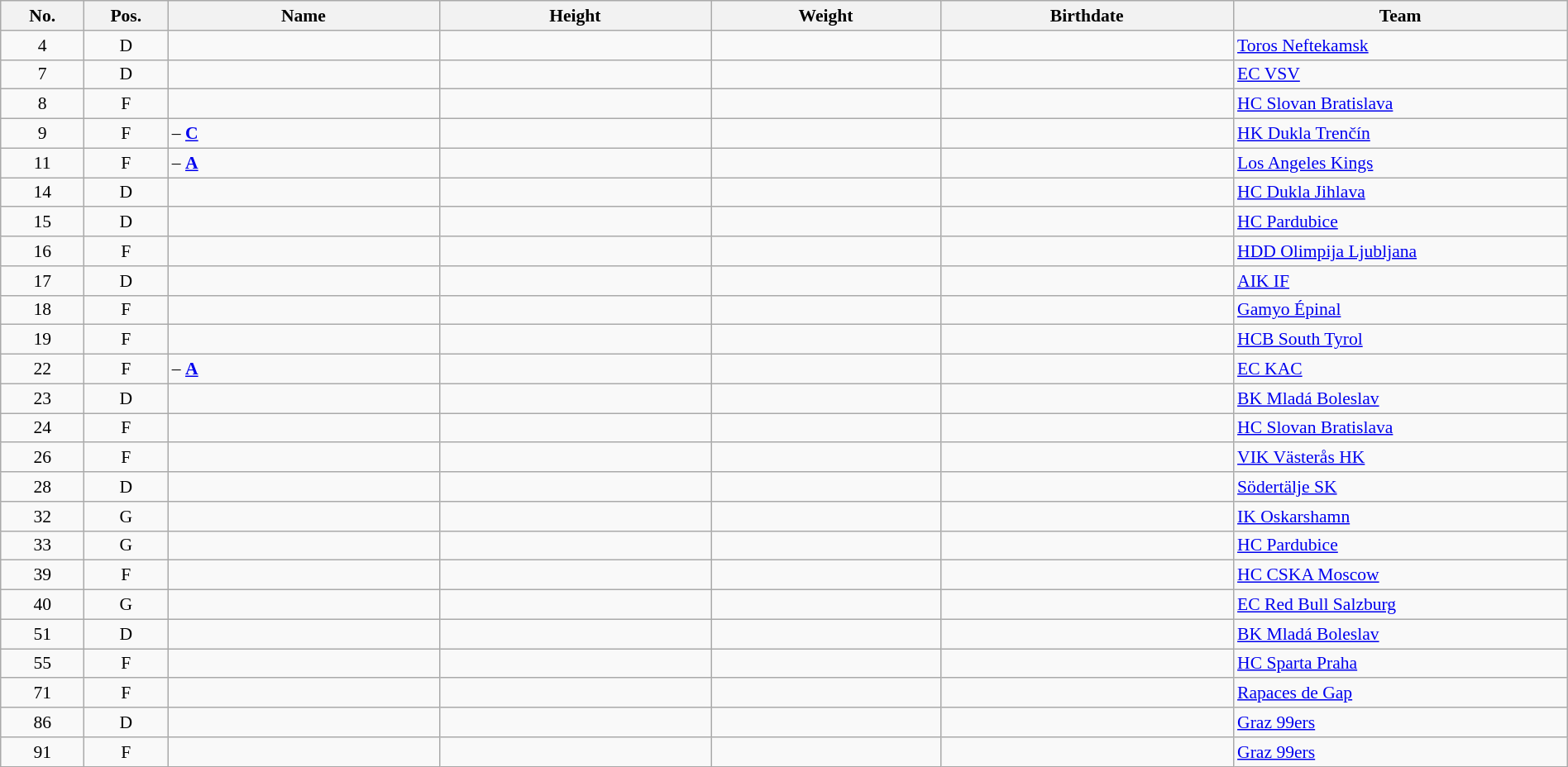<table width="100%" class="wikitable sortable" style="font-size: 90%; text-align: center;">
<tr>
<th style="width:  4%;">No.</th>
<th style="width:  4%;">Pos.</th>
<th style="width: 13%;">Name</th>
<th style="width: 13%;">Height</th>
<th style="width: 11%;">Weight</th>
<th style="width: 14%;">Birthdate</th>
<th style="width: 16%;">Team</th>
</tr>
<tr>
<td>4</td>
<td>D</td>
<td align=left></td>
<td></td>
<td></td>
<td></td>
<td style="text-align:left;"> <a href='#'>Toros Neftekamsk</a></td>
</tr>
<tr>
<td>7</td>
<td>D</td>
<td align=left></td>
<td></td>
<td></td>
<td></td>
<td style="text-align:left;"> <a href='#'>EC VSV</a></td>
</tr>
<tr>
<td>8</td>
<td>F</td>
<td align=left></td>
<td></td>
<td></td>
<td></td>
<td style="text-align:left;"> <a href='#'>HC Slovan Bratislava</a></td>
</tr>
<tr>
<td>9</td>
<td>F</td>
<td align=left> – <strong><a href='#'>C</a></strong></td>
<td></td>
<td></td>
<td></td>
<td style="text-align:left;"> <a href='#'>HK Dukla Trenčín</a></td>
</tr>
<tr>
<td>11</td>
<td>F</td>
<td align=left> – <strong><a href='#'>A</a></strong></td>
<td></td>
<td></td>
<td></td>
<td style="text-align:left;"> <a href='#'>Los Angeles Kings</a></td>
</tr>
<tr>
<td>14</td>
<td>D</td>
<td align=left></td>
<td></td>
<td></td>
<td></td>
<td style="text-align:left;"> <a href='#'>HC Dukla Jihlava</a></td>
</tr>
<tr>
<td>15</td>
<td>D</td>
<td align=left></td>
<td></td>
<td></td>
<td></td>
<td style="text-align:left;"> <a href='#'>HC Pardubice</a></td>
</tr>
<tr>
<td>16</td>
<td>F</td>
<td align=left></td>
<td></td>
<td></td>
<td></td>
<td style="text-align:left;"> <a href='#'>HDD Olimpija Ljubljana</a></td>
</tr>
<tr>
<td>17</td>
<td>D</td>
<td align=left></td>
<td></td>
<td></td>
<td></td>
<td style="text-align:left;"> <a href='#'>AIK IF</a></td>
</tr>
<tr>
<td>18</td>
<td>F</td>
<td align=left></td>
<td></td>
<td></td>
<td></td>
<td style="text-align:left;"> <a href='#'>Gamyo Épinal</a></td>
</tr>
<tr>
<td>19</td>
<td>F</td>
<td align=left></td>
<td></td>
<td></td>
<td></td>
<td style="text-align:left;"> <a href='#'>HCB South Tyrol</a></td>
</tr>
<tr>
<td>22</td>
<td>F</td>
<td align=left> – <strong><a href='#'>A</a></strong></td>
<td></td>
<td></td>
<td></td>
<td style="text-align:left;"> <a href='#'>EC KAC</a></td>
</tr>
<tr>
<td>23</td>
<td>D</td>
<td align=left></td>
<td></td>
<td></td>
<td></td>
<td style="text-align:left;"> <a href='#'>BK Mladá Boleslav</a></td>
</tr>
<tr>
<td>24</td>
<td>F</td>
<td align=left></td>
<td></td>
<td></td>
<td></td>
<td style="text-align:left;"> <a href='#'>HC Slovan Bratislava</a></td>
</tr>
<tr>
<td>26</td>
<td>F</td>
<td align=left></td>
<td></td>
<td></td>
<td></td>
<td style="text-align:left;"> <a href='#'>VIK Västerås HK</a></td>
</tr>
<tr>
<td>28</td>
<td>D</td>
<td align=left></td>
<td></td>
<td></td>
<td></td>
<td style="text-align:left;"> <a href='#'>Södertälje SK</a></td>
</tr>
<tr>
<td>32</td>
<td>G</td>
<td align=left></td>
<td></td>
<td></td>
<td></td>
<td style="text-align:left;"> <a href='#'>IK Oskarshamn</a></td>
</tr>
<tr>
<td>33</td>
<td>G</td>
<td align=left></td>
<td></td>
<td></td>
<td></td>
<td style="text-align:left;"> <a href='#'>HC Pardubice</a></td>
</tr>
<tr>
<td>39</td>
<td>F</td>
<td align=left></td>
<td></td>
<td></td>
<td></td>
<td style="text-align:left;"> <a href='#'>HC CSKA Moscow</a></td>
</tr>
<tr>
<td>40</td>
<td>G</td>
<td align=left></td>
<td></td>
<td></td>
<td></td>
<td style="text-align:left;"> <a href='#'>EC Red Bull Salzburg</a></td>
</tr>
<tr>
<td>51</td>
<td>D</td>
<td align=left></td>
<td></td>
<td></td>
<td></td>
<td style="text-align:left;"> <a href='#'>BK Mladá Boleslav</a></td>
</tr>
<tr>
<td>55</td>
<td>F</td>
<td align=left></td>
<td></td>
<td></td>
<td></td>
<td style="text-align:left;"> <a href='#'>HC Sparta Praha</a></td>
</tr>
<tr>
<td>71</td>
<td>F</td>
<td align=left></td>
<td></td>
<td></td>
<td></td>
<td style="text-align:left;"> <a href='#'>Rapaces de Gap</a></td>
</tr>
<tr>
<td>86</td>
<td>D</td>
<td align=left></td>
<td></td>
<td></td>
<td></td>
<td style="text-align:left;"> <a href='#'>Graz 99ers</a></td>
</tr>
<tr>
<td>91</td>
<td>F</td>
<td align=left></td>
<td></td>
<td></td>
<td></td>
<td style="text-align:left;"> <a href='#'>Graz 99ers</a></td>
</tr>
</table>
